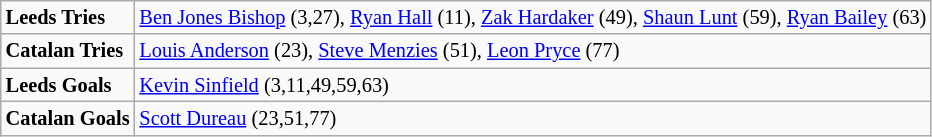<table class="wikitable" style="font-size:85%;">
<tr>
<td><strong>Leeds Tries</strong></td>
<td><a href='#'>Ben Jones Bishop</a> (3,27), <a href='#'>Ryan Hall</a> (11), <a href='#'>Zak Hardaker</a> (49), <a href='#'>Shaun Lunt</a> (59), <a href='#'>Ryan Bailey</a> (63)</td>
</tr>
<tr>
<td><strong>Catalan Tries</strong></td>
<td><a href='#'>Louis Anderson</a> (23), <a href='#'>Steve Menzies</a> (51), <a href='#'>Leon Pryce</a> (77)</td>
</tr>
<tr>
<td><strong>Leeds Goals</strong></td>
<td><a href='#'>Kevin Sinfield</a> (3,11,49,59,63)</td>
</tr>
<tr>
<td><strong>Catalan Goals</strong></td>
<td><a href='#'>Scott Dureau</a> (23,51,77)</td>
</tr>
</table>
